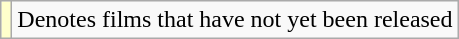<table class="wikitable sortable">
<tr>
<td style="background:#ffc;"></td>
<td>Denotes films that have not yet been released</td>
</tr>
</table>
